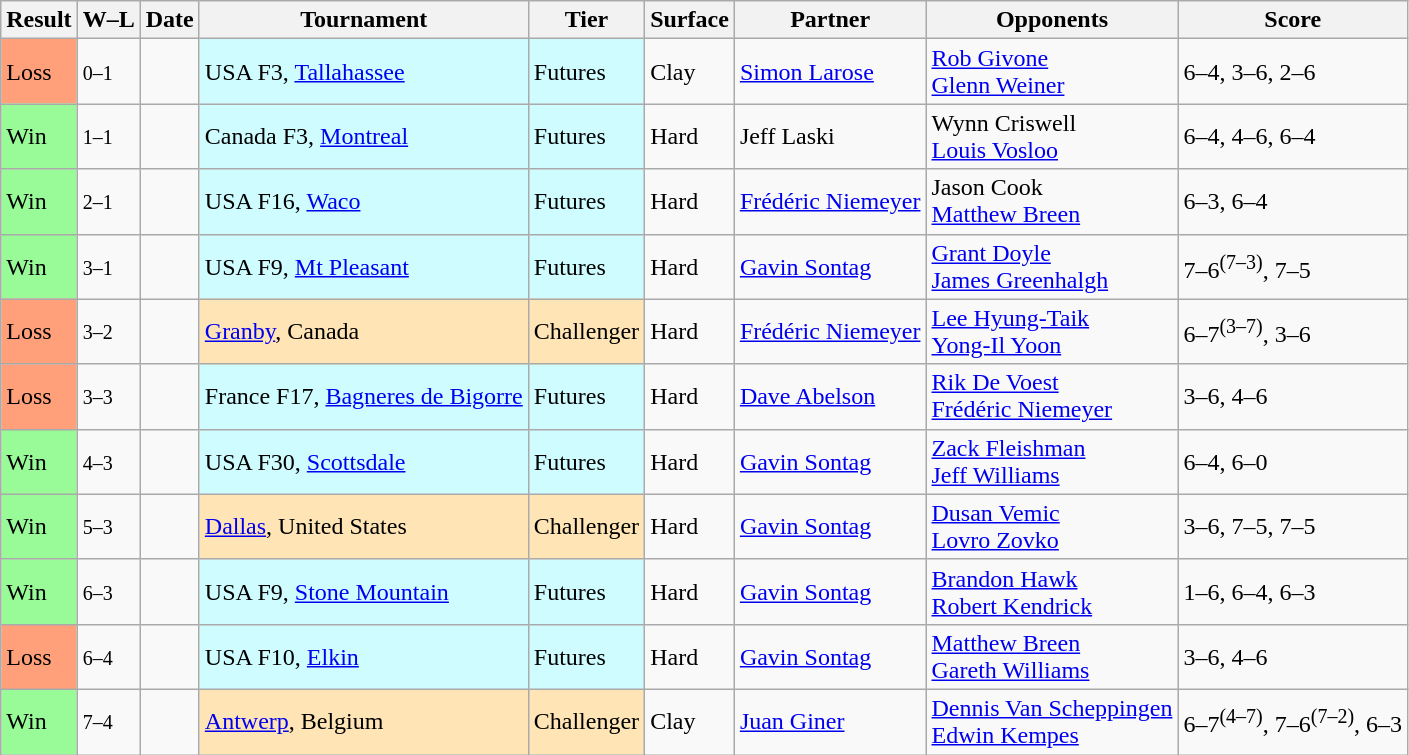<table class="sortable wikitable">
<tr>
<th>Result</th>
<th class="unsortable">W–L</th>
<th>Date</th>
<th>Tournament</th>
<th>Tier</th>
<th>Surface</th>
<th>Partner</th>
<th>Opponents</th>
<th class="unsortable">Score</th>
</tr>
<tr>
<td bgcolor=FFA07A>Loss</td>
<td><small>0–1</small></td>
<td></td>
<td style="background:#cffcff;">USA F3, <a href='#'>Tallahassee</a></td>
<td style="background:#cffcff;">Futures</td>
<td>Clay</td>
<td> <a href='#'>Simon Larose</a></td>
<td> <a href='#'>Rob Givone</a> <br>  <a href='#'>Glenn Weiner</a></td>
<td>6–4, 3–6, 2–6</td>
</tr>
<tr>
<td bgcolor=98FB98>Win</td>
<td><small>1–1</small></td>
<td></td>
<td style="background:#cffcff;">Canada F3, <a href='#'>Montreal</a></td>
<td style="background:#cffcff;">Futures</td>
<td>Hard</td>
<td> Jeff Laski</td>
<td> Wynn Criswell <br>  <a href='#'>Louis Vosloo</a></td>
<td>6–4, 4–6, 6–4</td>
</tr>
<tr>
<td bgcolor=98FB98>Win</td>
<td><small>2–1</small></td>
<td></td>
<td style="background:#cffcff;">USA F16, <a href='#'>Waco</a></td>
<td style="background:#cffcff;">Futures</td>
<td>Hard</td>
<td> <a href='#'>Frédéric Niemeyer</a></td>
<td> Jason Cook <br>  <a href='#'>Matthew Breen</a></td>
<td>6–3, 6–4</td>
</tr>
<tr>
<td bgcolor=98FB98>Win</td>
<td><small>3–1</small></td>
<td></td>
<td style="background:#cffcff;">USA F9, <a href='#'>Mt Pleasant</a></td>
<td style="background:#cffcff;">Futures</td>
<td>Hard</td>
<td> <a href='#'>Gavin Sontag</a></td>
<td> <a href='#'>Grant Doyle</a> <br>  <a href='#'>James Greenhalgh</a></td>
<td>7–6<sup>(7–3)</sup>, 7–5</td>
</tr>
<tr>
<td bgcolor=FFA07A>Loss</td>
<td><small>3–2</small></td>
<td></td>
<td style="background:moccasin;"><a href='#'>Granby</a>, Canada</td>
<td style="background:moccasin;">Challenger</td>
<td>Hard</td>
<td> <a href='#'>Frédéric Niemeyer</a></td>
<td> <a href='#'>Lee Hyung-Taik</a> <br>  <a href='#'>Yong-Il Yoon</a></td>
<td>6–7<sup>(3–7)</sup>, 3–6</td>
</tr>
<tr>
<td bgcolor=FFA07A>Loss</td>
<td><small>3–3</small></td>
<td></td>
<td style="background:#cffcff;">France F17, <a href='#'>Bagneres de Bigorre</a></td>
<td style="background:#cffcff;">Futures</td>
<td>Hard</td>
<td> <a href='#'>Dave Abelson</a></td>
<td> <a href='#'>Rik De Voest</a> <br>  <a href='#'>Frédéric Niemeyer</a></td>
<td>3–6, 4–6</td>
</tr>
<tr>
<td bgcolor=98FB98>Win</td>
<td><small>4–3</small></td>
<td></td>
<td style="background:#cffcff;">USA F30, <a href='#'>Scottsdale</a></td>
<td style="background:#cffcff;">Futures</td>
<td>Hard</td>
<td> <a href='#'>Gavin Sontag</a></td>
<td> <a href='#'>Zack Fleishman</a> <br>  <a href='#'>Jeff Williams</a></td>
<td>6–4, 6–0</td>
</tr>
<tr>
<td bgcolor=98FB98>Win</td>
<td><small>5–3</small></td>
<td></td>
<td style="background:moccasin;"><a href='#'>Dallas</a>, United States</td>
<td style="background:moccasin;">Challenger</td>
<td>Hard</td>
<td> <a href='#'>Gavin Sontag</a></td>
<td> <a href='#'>Dusan Vemic</a> <br>  <a href='#'>Lovro Zovko</a></td>
<td>3–6, 7–5, 7–5</td>
</tr>
<tr>
<td bgcolor=98FB98>Win</td>
<td><small>6–3</small></td>
<td></td>
<td style="background:#cffcff;">USA F9, <a href='#'>Stone Mountain</a></td>
<td style="background:#cffcff;">Futures</td>
<td>Hard</td>
<td> <a href='#'>Gavin Sontag</a></td>
<td> <a href='#'>Brandon Hawk</a> <br>  <a href='#'>Robert Kendrick</a></td>
<td>1–6, 6–4, 6–3</td>
</tr>
<tr>
<td bgcolor=FFA07A>Loss</td>
<td><small>6–4</small></td>
<td></td>
<td style="background:#cffcff;">USA F10, <a href='#'>Elkin</a></td>
<td style="background:#cffcff;">Futures</td>
<td>Hard</td>
<td> <a href='#'>Gavin Sontag</a></td>
<td> <a href='#'>Matthew Breen</a> <br>  <a href='#'>Gareth Williams</a></td>
<td>3–6, 4–6</td>
</tr>
<tr>
<td bgcolor=98FB98>Win</td>
<td><small>7–4</small></td>
<td></td>
<td style="background:moccasin;"><a href='#'>Antwerp</a>, Belgium</td>
<td style="background:moccasin;">Challenger</td>
<td>Clay</td>
<td> <a href='#'>Juan Giner</a></td>
<td> <a href='#'>Dennis Van Scheppingen</a> <br>  <a href='#'>Edwin Kempes</a></td>
<td>6–7<sup>(4–7)</sup>, 7–6<sup>(7–2)</sup>, 6–3</td>
</tr>
</table>
